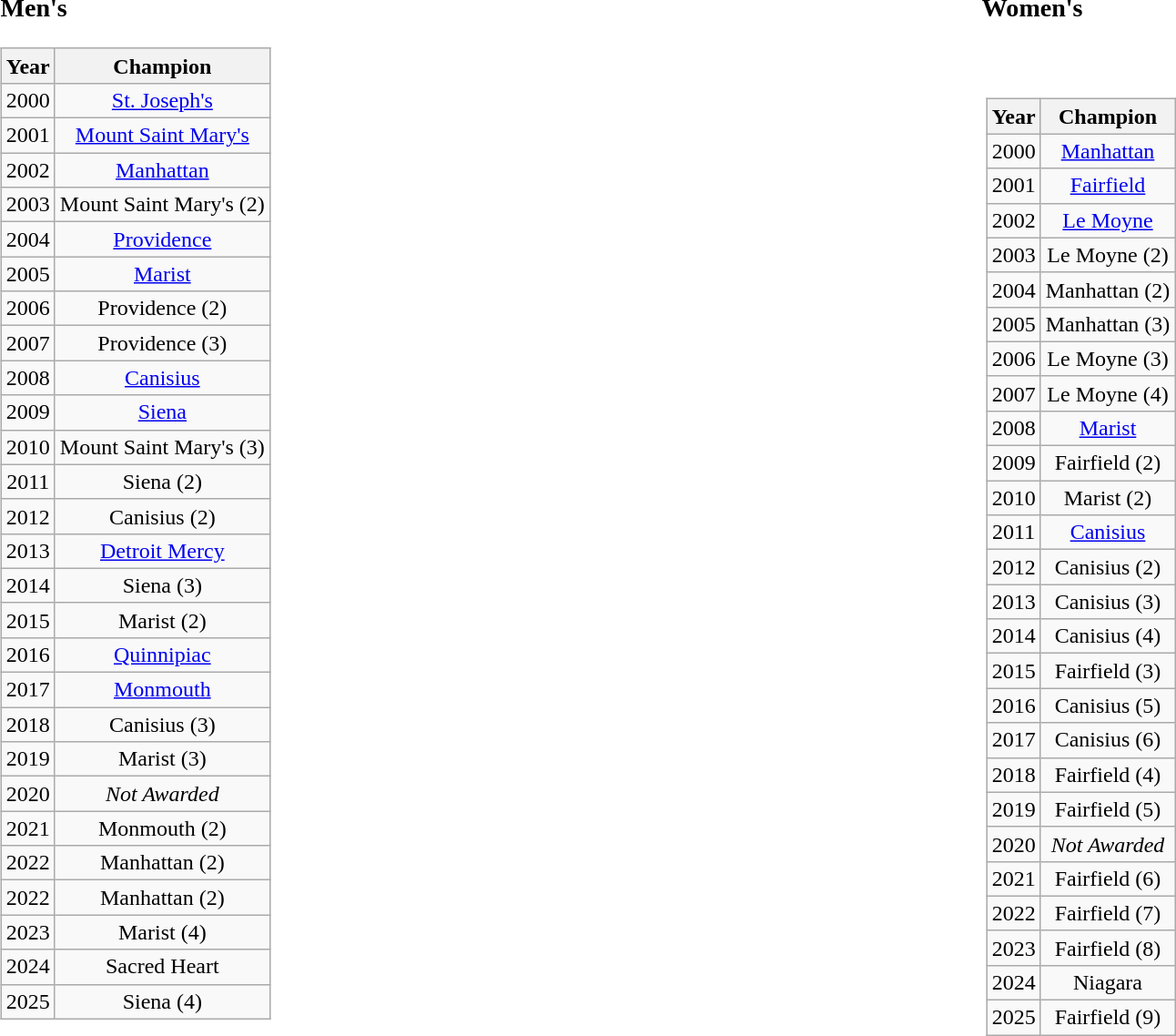<table width="100%">
<tr ---->
<td valign="top"><br><h3>Men's</h3><table class="wikitable" style="text-align: center;">
<tr>
<th>Year</th>
<th>Champion</th>
</tr>
<tr>
<td>2000</td>
<td><a href='#'>St. Joseph's</a></td>
</tr>
<tr>
<td>2001</td>
<td><a href='#'>Mount Saint Mary's</a></td>
</tr>
<tr>
<td>2002</td>
<td><a href='#'>Manhattan</a></td>
</tr>
<tr>
<td>2003</td>
<td>Mount Saint Mary's (2)</td>
</tr>
<tr>
<td>2004</td>
<td><a href='#'>Providence</a></td>
</tr>
<tr>
<td>2005</td>
<td><a href='#'>Marist</a></td>
</tr>
<tr>
<td>2006</td>
<td>Providence (2)</td>
</tr>
<tr>
<td>2007</td>
<td>Providence (3)</td>
</tr>
<tr>
<td>2008</td>
<td><a href='#'>Canisius</a></td>
</tr>
<tr>
<td>2009</td>
<td><a href='#'>Siena</a></td>
</tr>
<tr>
<td>2010</td>
<td>Mount Saint Mary's (3)</td>
</tr>
<tr>
<td>2011</td>
<td>Siena (2)</td>
</tr>
<tr>
<td>2012</td>
<td>Canisius (2)</td>
</tr>
<tr>
<td>2013</td>
<td><a href='#'>Detroit Mercy</a></td>
</tr>
<tr>
<td>2014</td>
<td>Siena (3)</td>
</tr>
<tr>
<td>2015</td>
<td>Marist (2)</td>
</tr>
<tr>
<td>2016</td>
<td><a href='#'>Quinnipiac</a></td>
</tr>
<tr>
<td>2017</td>
<td><a href='#'>Monmouth</a></td>
</tr>
<tr>
<td>2018</td>
<td>Canisius (3)</td>
</tr>
<tr>
<td>2019</td>
<td>Marist (3)</td>
</tr>
<tr>
<td>2020</td>
<td><em>Not Awarded</em></td>
</tr>
<tr>
<td>2021</td>
<td>Monmouth (2)</td>
</tr>
<tr>
<td>2022</td>
<td>Manhattan (2)</td>
</tr>
<tr>
<td>2022</td>
<td>Manhattan (2)</td>
</tr>
<tr>
<td>2023</td>
<td>Marist (4)</td>
</tr>
<tr>
<td>2024</td>
<td>Sacred Heart</td>
</tr>
<tr>
<td>2025</td>
<td>Siena (4)</td>
</tr>
</table>
</td>
<td valign="top"><br><h3>Women's</h3><table width="100%">
<tr ---->
<td valign="top"><br><table class="wikitable" style="text-align: center;">
<tr>
<th>Year</th>
<th>Champion</th>
</tr>
<tr>
<td>2000</td>
<td><a href='#'>Manhattan</a></td>
</tr>
<tr>
<td>2001</td>
<td><a href='#'>Fairfield</a></td>
</tr>
<tr>
<td>2002</td>
<td><a href='#'>Le Moyne</a></td>
</tr>
<tr>
<td>2003</td>
<td>Le Moyne (2)</td>
</tr>
<tr>
<td>2004</td>
<td>Manhattan (2)</td>
</tr>
<tr>
<td>2005</td>
<td>Manhattan (3)</td>
</tr>
<tr>
<td>2006</td>
<td>Le Moyne (3)</td>
</tr>
<tr>
<td>2007</td>
<td>Le Moyne (4)</td>
</tr>
<tr>
<td>2008</td>
<td><a href='#'>Marist</a></td>
</tr>
<tr>
<td>2009</td>
<td>Fairfield (2)</td>
</tr>
<tr>
<td>2010</td>
<td>Marist (2)</td>
</tr>
<tr>
<td>2011</td>
<td><a href='#'>Canisius</a></td>
</tr>
<tr>
<td>2012</td>
<td>Canisius (2)</td>
</tr>
<tr>
<td>2013</td>
<td>Canisius (3)</td>
</tr>
<tr>
<td>2014</td>
<td>Canisius (4)</td>
</tr>
<tr>
<td>2015</td>
<td>Fairfield (3)</td>
</tr>
<tr>
<td>2016</td>
<td>Canisius (5)</td>
</tr>
<tr>
<td>2017</td>
<td>Canisius (6)</td>
</tr>
<tr>
<td>2018</td>
<td>Fairfield (4)</td>
</tr>
<tr>
<td>2019</td>
<td>Fairfield (5)</td>
</tr>
<tr>
<td>2020</td>
<td><em>Not Awarded</em></td>
</tr>
<tr>
<td>2021</td>
<td>Fairfield (6)</td>
</tr>
<tr>
<td>2022</td>
<td>Fairfield (7)</td>
</tr>
<tr>
<td>2023</td>
<td>Fairfield (8)</td>
</tr>
<tr>
<td>2024</td>
<td>Niagara</td>
</tr>
<tr>
<td>2025</td>
<td>Fairfield (9)</td>
</tr>
</table>
</td>
</tr>
</table>
</td>
</tr>
</table>
